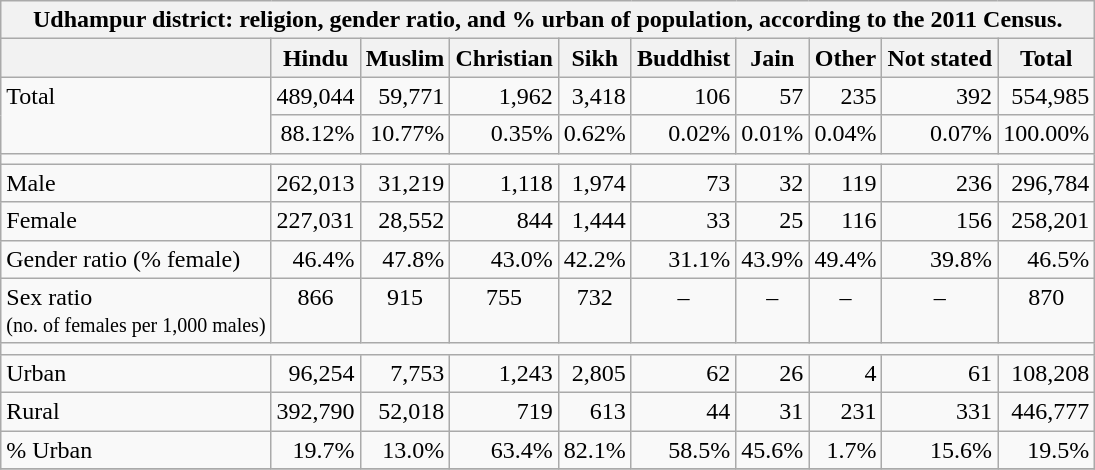<table class="wikitable mw-collapsible mw-collapsed">
<tr>
<th colspan=10>Udhampur district: religion, gender ratio, and % urban of population, according to the 2011 Census.</th>
</tr>
<tr style="vertical-align:top;">
<th></th>
<th>Hindu</th>
<th>Muslim</th>
<th>Christian</th>
<th>Sikh</th>
<th>Buddhist</th>
<th>Jain</th>
<th>Other</th>
<th>Not stated</th>
<th>Total</th>
</tr>
<tr style="vertical-align:top;text-align:right;">
<td rowspan=2 style="text-align:left;">Total</td>
<td>489,044</td>
<td>59,771</td>
<td>1,962</td>
<td>3,418</td>
<td>106</td>
<td>57</td>
<td>235</td>
<td>392</td>
<td>554,985</td>
</tr>
<tr style="vertical-align:top;text-align:right;">
<td>88.12%</td>
<td>10.77%</td>
<td>0.35%</td>
<td>0.62%</td>
<td>0.02%</td>
<td>0.01%</td>
<td>0.04%</td>
<td>0.07%</td>
<td>100.00%</td>
</tr>
<tr>
<td colspan=10></td>
</tr>
<tr style="vertical-align:top;text-align:right;">
<td style="text-align:left;">Male</td>
<td>262,013</td>
<td>31,219</td>
<td>1,118</td>
<td>1,974</td>
<td>73</td>
<td>32</td>
<td>119</td>
<td>236</td>
<td>296,784</td>
</tr>
<tr style="vertical-align:top;text-align:right;">
<td style="text-align:left;">Female</td>
<td>227,031</td>
<td>28,552</td>
<td>844</td>
<td>1,444</td>
<td>33</td>
<td>25</td>
<td>116</td>
<td>156</td>
<td>258,201</td>
</tr>
<tr style="vertical-align:top;text-align:right;">
<td style="text-align:left;">Gender ratio (% female)</td>
<td>46.4%</td>
<td>47.8%</td>
<td>43.0%</td>
<td>42.2%</td>
<td>31.1%</td>
<td>43.9%</td>
<td>49.4%</td>
<td>39.8%</td>
<td>46.5%</td>
</tr>
<tr style="vertical-align:top;text-align:center;">
<td style="text-align:left;">Sex ratio <br><small>(no. of females per 1,000 males)</small></td>
<td>866</td>
<td>915</td>
<td>755</td>
<td>732</td>
<td>–</td>
<td>–</td>
<td>–</td>
<td>–</td>
<td>870</td>
</tr>
<tr>
<td colspan=10></td>
</tr>
<tr style="vertical-align:top;text-align:right;">
<td style="text-align:left;">Urban</td>
<td>96,254</td>
<td>7,753</td>
<td>1,243</td>
<td>2,805</td>
<td>62</td>
<td>26</td>
<td>4</td>
<td>61</td>
<td>108,208</td>
</tr>
<tr style="vertical-align:top;text-align:right;">
<td style="text-align:left;">Rural</td>
<td>392,790</td>
<td>52,018</td>
<td>719</td>
<td>613</td>
<td>44</td>
<td>31</td>
<td>231</td>
<td>331</td>
<td>446,777</td>
</tr>
<tr style="vertical-align:top;text-align:right;">
<td style="text-align:left;">% Urban</td>
<td>19.7%</td>
<td>13.0%</td>
<td>63.4%</td>
<td>82.1%</td>
<td>58.5%</td>
<td>45.6%</td>
<td>1.7%</td>
<td>15.6%</td>
<td>19.5%</td>
</tr>
<tr>
</tr>
</table>
